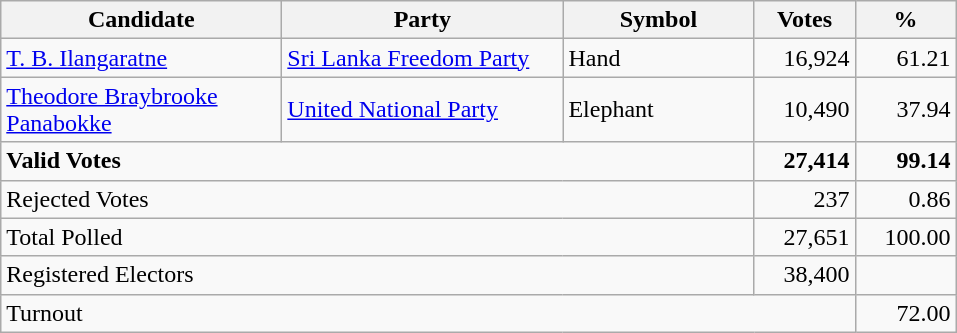<table class="wikitable" border="1" style="text-align:right;">
<tr>
<th align=left width="180">Candidate</th>
<th align=left width="180">Party</th>
<th align=left width="120">Symbol</th>
<th align=left width="60">Votes</th>
<th align=left width="60">%</th>
</tr>
<tr>
<td align=left><a href='#'>T. B. Ilangaratne</a></td>
<td align=left><a href='#'>Sri Lanka Freedom Party</a></td>
<td align=left>Hand</td>
<td align=right>16,924</td>
<td align=right>61.21</td>
</tr>
<tr>
<td align=left><a href='#'>Theodore Braybrooke Panabokke</a></td>
<td align=left><a href='#'>United National Party</a></td>
<td align=left>Elephant</td>
<td align=right>10,490</td>
<td align=right>37.94</td>
</tr>
<tr>
<td align=left colspan=3><strong>Valid Votes</strong></td>
<td align=right><strong>27,414</strong></td>
<td align=right><strong>99.14</strong></td>
</tr>
<tr>
<td align=left colspan=3>Rejected Votes</td>
<td align=right>237</td>
<td align=right>0.86</td>
</tr>
<tr>
<td align=left colspan=3>Total Polled</td>
<td align=right>27,651</td>
<td align=right>100.00</td>
</tr>
<tr>
<td align=left colspan=3>Registered Electors</td>
<td align=right>38,400</td>
<td></td>
</tr>
<tr>
<td align=left colspan=4>Turnout</td>
<td align=right>72.00</td>
</tr>
</table>
